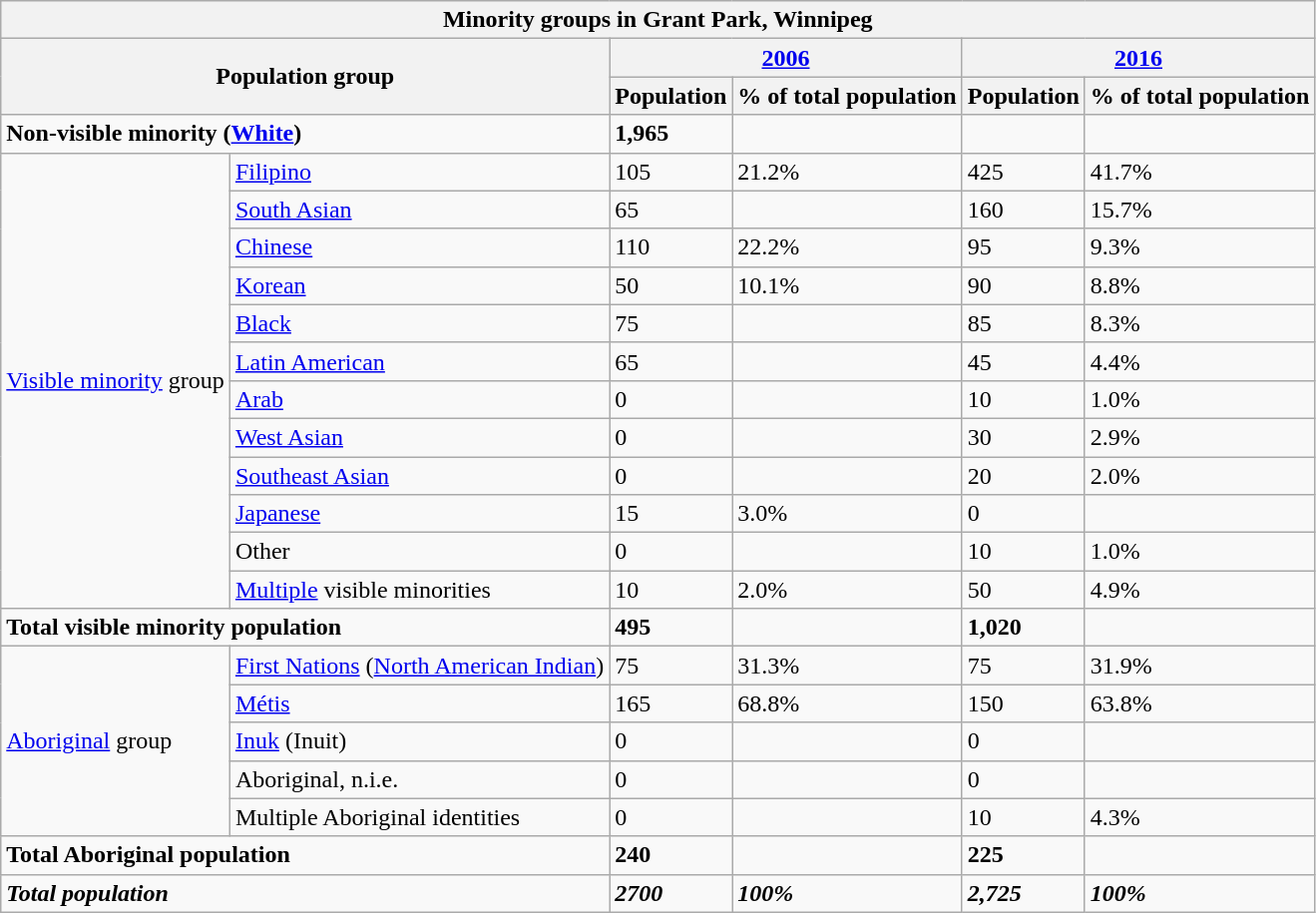<table class="wikitable">
<tr>
<th colspan="6">Minority groups in Grant Park, Winnipeg</th>
</tr>
<tr>
<th colspan="2" rowspan="2">Population group</th>
<th colspan="2"><a href='#'>2006</a></th>
<th colspan="2"><a href='#'>2016</a></th>
</tr>
<tr>
<th>Population</th>
<th>% of total population</th>
<th>Population</th>
<th>% of total population</th>
</tr>
<tr>
<td colspan="2"><strong>Non-visible minority (<a href='#'>White</a>)</strong></td>
<td><strong>1,965</strong></td>
<td><strong></strong></td>
<td></td>
<td></td>
</tr>
<tr>
<td rowspan="12"><a href='#'>Visible minority</a> group</td>
<td><a href='#'>Filipino</a></td>
<td>105</td>
<td>21.2%</td>
<td>425</td>
<td>41.7%</td>
</tr>
<tr>
<td><a href='#'>South Asian</a></td>
<td>65</td>
<td></td>
<td>160</td>
<td>15.7%</td>
</tr>
<tr>
<td><a href='#'>Chinese</a></td>
<td>110</td>
<td>22.2%</td>
<td>95</td>
<td>9.3%</td>
</tr>
<tr>
<td><a href='#'>Korean</a></td>
<td>50</td>
<td>10.1%</td>
<td>90</td>
<td>8.8%</td>
</tr>
<tr>
<td><a href='#'>Black</a></td>
<td>75</td>
<td></td>
<td>85</td>
<td>8.3%</td>
</tr>
<tr>
<td><a href='#'>Latin American</a></td>
<td>65</td>
<td></td>
<td>45</td>
<td>4.4%</td>
</tr>
<tr>
<td><a href='#'>Arab</a></td>
<td>0</td>
<td></td>
<td>10</td>
<td>1.0%</td>
</tr>
<tr>
<td><a href='#'>West Asian</a></td>
<td>0</td>
<td></td>
<td>30</td>
<td>2.9%</td>
</tr>
<tr>
<td><a href='#'>Southeast Asian</a></td>
<td>0</td>
<td></td>
<td>20</td>
<td>2.0%</td>
</tr>
<tr>
<td><a href='#'>Japanese</a></td>
<td>15</td>
<td>3.0%</td>
<td>0</td>
<td></td>
</tr>
<tr>
<td>Other</td>
<td>0</td>
<td></td>
<td>10</td>
<td>1.0%</td>
</tr>
<tr>
<td><a href='#'>Multiple</a> visible minorities</td>
<td>10</td>
<td>2.0%</td>
<td>50</td>
<td>4.9%</td>
</tr>
<tr>
<td colspan="2"><strong>Total visible minority population</strong></td>
<td><strong>495</strong></td>
<td><strong></strong></td>
<td><strong>1,020</strong></td>
<td><strong></strong></td>
</tr>
<tr>
<td rowspan="5"><a href='#'>Aboriginal</a> group</td>
<td><a href='#'>First Nations</a> (<a href='#'>North American Indian</a>)</td>
<td>75</td>
<td>31.3%</td>
<td>75</td>
<td>31.9%</td>
</tr>
<tr>
<td><a href='#'>Métis</a></td>
<td>165</td>
<td>68.8%</td>
<td>150</td>
<td>63.8%</td>
</tr>
<tr>
<td><a href='#'>Inuk</a> (Inuit)</td>
<td>0</td>
<td></td>
<td>0</td>
<td></td>
</tr>
<tr>
<td>Aboriginal, n.i.e.</td>
<td>0</td>
<td></td>
<td>0</td>
<td></td>
</tr>
<tr>
<td>Multiple Aboriginal identities</td>
<td>0</td>
<td></td>
<td>10</td>
<td>4.3%</td>
</tr>
<tr>
<td colspan="2"><strong>Total Aboriginal population</strong></td>
<td><strong>240</strong></td>
<td><strong></strong></td>
<td><strong>225</strong></td>
<td><strong></strong></td>
</tr>
<tr>
<td colspan="2"><strong><em>Total population</em></strong></td>
<td><strong><em>2700</em></strong></td>
<td><strong><em>100%</em></strong></td>
<td><strong><em>2,725</em></strong></td>
<td><strong><em>100%</em></strong></td>
</tr>
</table>
